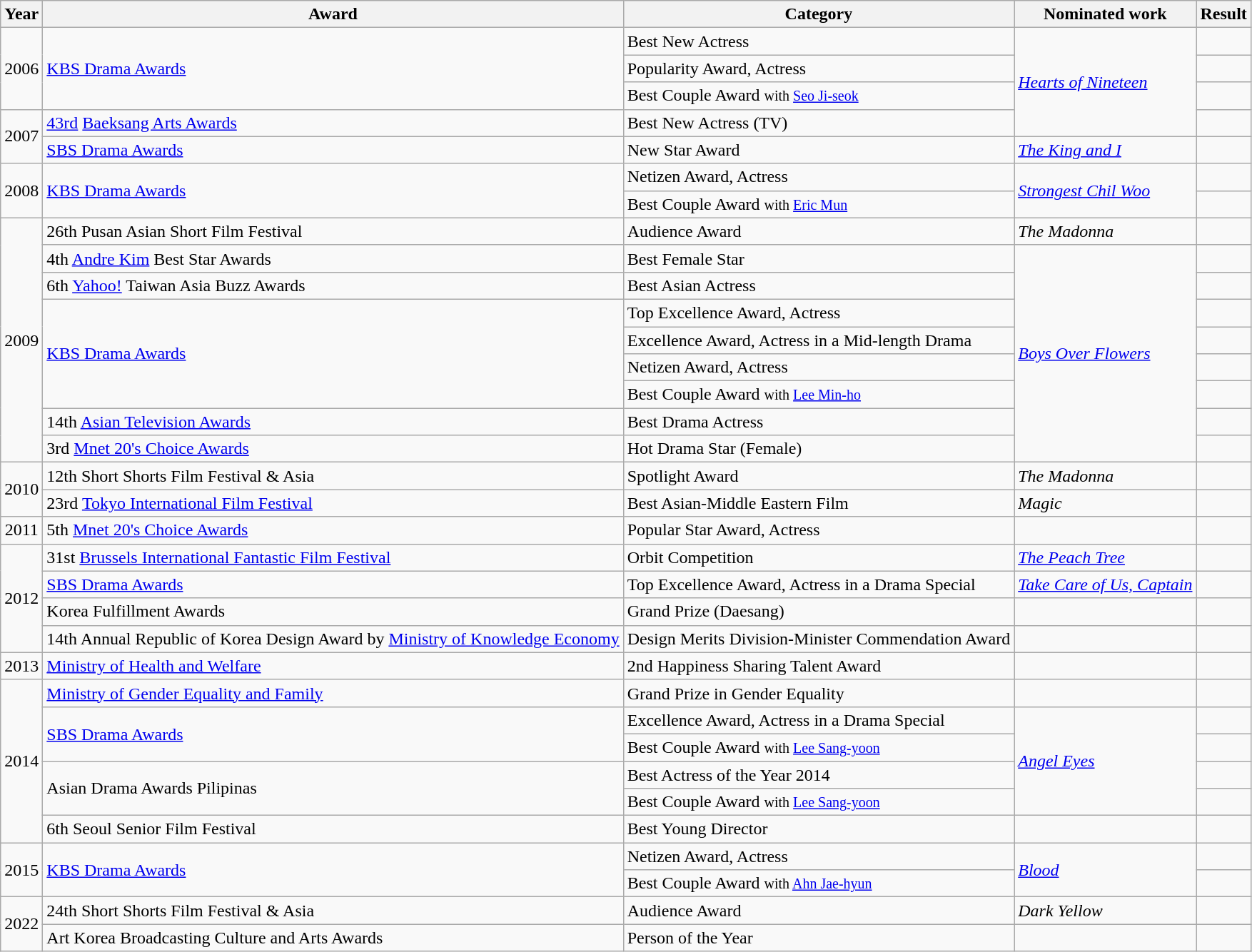<table class="wikitable sortable">
<tr>
<th>Year</th>
<th>Award</th>
<th>Category</th>
<th>Nominated work</th>
<th>Result</th>
</tr>
<tr>
<td rowspan="3" style="text-align:center;">2006</td>
<td rowspan="3"><a href='#'>KBS Drama Awards</a></td>
<td>Best New Actress</td>
<td rowspan="4"><em><a href='#'>Hearts of Nineteen</a></em></td>
<td></td>
</tr>
<tr>
<td>Popularity Award, Actress</td>
<td></td>
</tr>
<tr>
<td>Best Couple Award <small>with <a href='#'>Seo Ji-seok</a></small></td>
<td></td>
</tr>
<tr>
<td rowspan="2" style="text-align:center;">2007</td>
<td><a href='#'>43rd</a> <a href='#'>Baeksang Arts Awards</a></td>
<td>Best New Actress (TV)</td>
<td></td>
</tr>
<tr>
<td><a href='#'>SBS Drama Awards</a></td>
<td>New Star Award</td>
<td><em><a href='#'>The King and I</a></em></td>
<td></td>
</tr>
<tr>
<td rowspan="2" style="text-align:center;">2008</td>
<td rowspan=2><a href='#'>KBS Drama Awards</a></td>
<td>Netizen Award, Actress</td>
<td rowspan=2><em><a href='#'>Strongest Chil Woo</a></em></td>
<td></td>
</tr>
<tr>
<td>Best Couple Award <small>with <a href='#'>Eric Mun</a></small></td>
<td></td>
</tr>
<tr>
<td rowspan="9" style="text-align:center;">2009</td>
<td>26th Pusan Asian Short Film Festival</td>
<td>Audience Award</td>
<td><em>The Madonna</em></td>
<td></td>
</tr>
<tr>
<td>4th <a href='#'>Andre Kim</a> Best Star Awards</td>
<td>Best Female Star</td>
<td rowspan="8"><em><a href='#'>Boys Over Flowers</a></em></td>
<td></td>
</tr>
<tr>
<td>6th <a href='#'>Yahoo!</a> Taiwan Asia Buzz Awards</td>
<td>Best Asian Actress</td>
<td></td>
</tr>
<tr>
<td rowspan="4"><a href='#'>KBS Drama Awards</a></td>
<td>Top Excellence Award, Actress</td>
<td></td>
</tr>
<tr>
<td>Excellence Award, Actress in a Mid-length Drama</td>
<td></td>
</tr>
<tr>
<td>Netizen Award, Actress</td>
<td></td>
</tr>
<tr>
<td>Best Couple Award <small>with <a href='#'>Lee Min-ho</a></small></td>
<td></td>
</tr>
<tr>
<td>14th <a href='#'>Asian Television Awards</a></td>
<td>Best Drama Actress</td>
<td></td>
</tr>
<tr>
<td>3rd <a href='#'>Mnet 20's Choice Awards</a></td>
<td>Hot Drama Star (Female)</td>
<td></td>
</tr>
<tr>
<td rowspan="2" style="text-align:center;">2010</td>
<td>12th Short Shorts Film Festival & Asia</td>
<td>Spotlight Award</td>
<td><em>The Madonna</em></td>
<td></td>
</tr>
<tr>
<td>23rd <a href='#'>Tokyo International Film Festival</a></td>
<td>Best Asian-Middle Eastern Film</td>
<td><em>Magic</em></td>
<td></td>
</tr>
<tr>
<td style="text-align:center;">2011</td>
<td>5th <a href='#'>Mnet 20's Choice Awards</a></td>
<td>Popular Star Award, Actress</td>
<td></td>
<td></td>
</tr>
<tr>
<td rowspan="4" style="text-align:center;">2012</td>
<td>31st <a href='#'>Brussels International Fantastic Film Festival</a></td>
<td>Orbit Competition</td>
<td><em><a href='#'>The Peach Tree</a></em></td>
<td></td>
</tr>
<tr>
<td><a href='#'>SBS Drama Awards</a></td>
<td>Top Excellence Award, Actress in a Drama Special</td>
<td><em><a href='#'>Take Care of Us, Captain</a></em></td>
<td></td>
</tr>
<tr>
<td>Korea Fulfillment Awards</td>
<td>Grand Prize (Daesang)</td>
<td></td>
<td></td>
</tr>
<tr>
<td>14th Annual Republic of Korea Design Award by <a href='#'>Ministry of Knowledge Economy</a></td>
<td>Design Merits Division-Minister Commendation Award</td>
<td></td>
<td></td>
</tr>
<tr>
<td style="text-align:center;">2013</td>
<td><a href='#'>Ministry of Health and Welfare</a></td>
<td>2nd Happiness Sharing Talent Award</td>
<td></td>
<td></td>
</tr>
<tr>
<td rowspan="6" style="text-align:center;">2014</td>
<td><a href='#'>Ministry of Gender Equality and Family</a></td>
<td>Grand Prize in Gender Equality</td>
<td></td>
<td></td>
</tr>
<tr>
<td rowspan="2"><a href='#'>SBS Drama Awards</a></td>
<td>Excellence Award, Actress in a Drama Special</td>
<td rowspan="4"><em><a href='#'>Angel Eyes</a></em></td>
<td></td>
</tr>
<tr>
<td>Best Couple Award <small>with <a href='#'>Lee Sang-yoon</a></small></td>
<td></td>
</tr>
<tr>
<td rowspan="2">Asian Drama Awards Pilipinas</td>
<td>Best Actress of the Year 2014</td>
<td></td>
</tr>
<tr>
<td>Best Couple Award <small>with <a href='#'>Lee Sang-yoon</a></small></td>
<td></td>
</tr>
<tr>
<td>6th Seoul Senior Film Festival</td>
<td>Best Young Director</td>
<td></td>
<td></td>
</tr>
<tr>
<td rowspan="2" style="text-align:center;">2015</td>
<td rowspan=2><a href='#'>KBS Drama Awards</a></td>
<td>Netizen Award, Actress</td>
<td rowspan=2><em><a href='#'>Blood</a></em></td>
<td></td>
</tr>
<tr>
<td>Best Couple Award <small>with <a href='#'>Ahn Jae-hyun</a></small></td>
<td></td>
</tr>
<tr>
<td style="text-align:center;" rowspan=2>2022</td>
<td>24th Short Shorts Film Festival & Asia</td>
<td>Audience Award </td>
<td><em>Dark Yellow</em></td>
<td></td>
</tr>
<tr>
<td>Art Korea Broadcasting Culture and Arts Awards</td>
<td>Person of the Year</td>
<td></td>
<td></td>
</tr>
</table>
